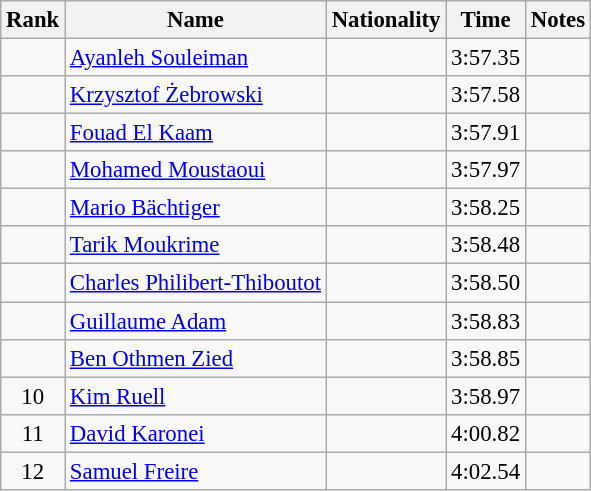<table class="wikitable sortable" style="text-align:center; font-size:95%">
<tr>
<th>Rank</th>
<th>Name</th>
<th>Nationality</th>
<th>Time</th>
<th>Notes</th>
</tr>
<tr>
<td></td>
<td align=left><a href='#'>Ayanleh Souleiman</a></td>
<td align=left></td>
<td>3:57.35</td>
<td></td>
</tr>
<tr>
<td></td>
<td align=left><a href='#'>Krzysztof Żebrowski</a></td>
<td align=left></td>
<td>3:57.58</td>
<td></td>
</tr>
<tr>
<td></td>
<td align=left><a href='#'>Fouad El Kaam</a></td>
<td align=left></td>
<td>3:57.91</td>
<td></td>
</tr>
<tr>
<td></td>
<td align=left><a href='#'>Mohamed Moustaoui</a></td>
<td align=left></td>
<td>3:57.97</td>
<td></td>
</tr>
<tr>
<td></td>
<td align=left><a href='#'>Mario Bächtiger</a></td>
<td align=left></td>
<td>3:58.25</td>
<td></td>
</tr>
<tr>
<td></td>
<td align=left><a href='#'>Tarik Moukrime</a></td>
<td align=left></td>
<td>3:58.48</td>
<td></td>
</tr>
<tr>
<td></td>
<td align=left><a href='#'>Charles Philibert-Thiboutot</a></td>
<td align=left></td>
<td>3:58.50</td>
<td></td>
</tr>
<tr>
<td></td>
<td align=left><a href='#'>Guillaume Adam</a></td>
<td align=left></td>
<td>3:58.83</td>
<td></td>
</tr>
<tr>
<td></td>
<td align=left><a href='#'>Ben Othmen Zied</a></td>
<td align=left></td>
<td>3:58.85</td>
<td></td>
</tr>
<tr>
<td>10</td>
<td align=left><a href='#'>Kim Ruell</a></td>
<td align=left></td>
<td>3:58.97</td>
<td></td>
</tr>
<tr>
<td>11</td>
<td align=left><a href='#'>David Karonei</a></td>
<td align=left></td>
<td>4:00.82</td>
<td></td>
</tr>
<tr>
<td>12</td>
<td align=left><a href='#'>Samuel Freire</a></td>
<td align=left></td>
<td>4:02.54</td>
<td></td>
</tr>
</table>
